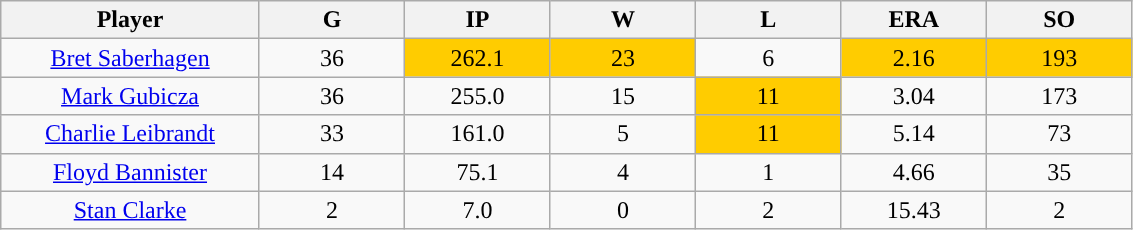<table class="wikitable sortable">
<tr>
<th bgcolor="#DDDDFF" width="16%">Player</th>
<th bgcolor="#DDDDFF" width="9%">G</th>
<th bgcolor="#DDDDFF" width="9%">IP</th>
<th bgcolor="#DDDDFF" width="9%">W</th>
<th bgcolor="#DDDDFF" width="9%">L</th>
<th bgcolor="#DDDDFF" width="9%">ERA</th>
<th bgcolor="#DDDDFF" width="9%">SO</th>
</tr>
<tr align="center">
<td><a href='#'>Bret Saberhagen</a></td>
<td>36</td>
<td bgcolor="FFCC00">262.1</td>
<td bgcolor="FFCC00">23</td>
<td>6</td>
<td bgcolor="FFCC00">2.16</td>
<td bgcolor="FFCC00">193</td>
</tr>
<tr align="center">
<td><a href='#'>Mark Gubicza</a></td>
<td>36</td>
<td>255.0</td>
<td>15</td>
<td bgcolor="FFCC00">11</td>
<td>3.04</td>
<td>173</td>
</tr>
<tr align="center">
<td><a href='#'>Charlie Leibrandt</a></td>
<td>33</td>
<td>161.0</td>
<td>5</td>
<td bgcolor="FFCC00">11</td>
<td>5.14</td>
<td>73</td>
</tr>
<tr align="center">
<td><a href='#'>Floyd Bannister</a></td>
<td>14</td>
<td>75.1</td>
<td>4</td>
<td>1</td>
<td>4.66</td>
<td>35</td>
</tr>
<tr align="center">
<td><a href='#'>Stan Clarke</a></td>
<td>2</td>
<td>7.0</td>
<td>0</td>
<td>2</td>
<td>15.43</td>
<td>2</td>
</tr>
</table>
